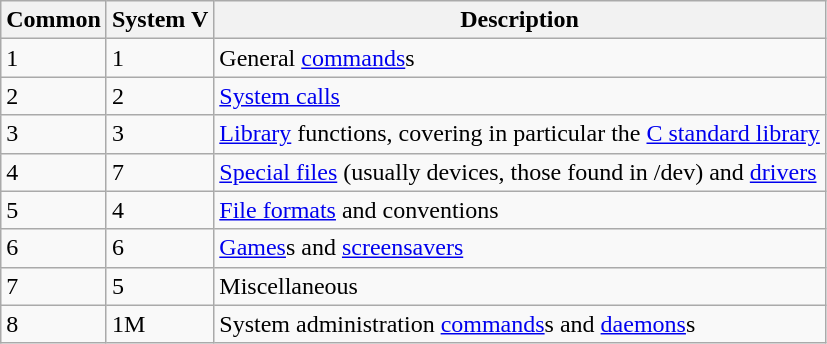<table class="wikitable">
<tr>
<th>Common</th>
<th>System V</th>
<th>Description</th>
</tr>
<tr>
<td>1</td>
<td>1</td>
<td>General <a href='#'>commands</a>s</td>
</tr>
<tr>
<td>2</td>
<td>2</td>
<td><a href='#'>System calls</a></td>
</tr>
<tr>
<td>3</td>
<td>3</td>
<td><a href='#'>Library</a> functions, covering in particular the <a href='#'>C standard library</a></td>
</tr>
<tr>
<td>4</td>
<td>7</td>
<td><a href='#'>Special files</a> (usually devices, those found in /dev) and <a href='#'>drivers</a></td>
</tr>
<tr>
<td>5</td>
<td>4</td>
<td><a href='#'>File formats</a> and conventions</td>
</tr>
<tr>
<td>6</td>
<td>6</td>
<td><a href='#'>Games</a>s and <a href='#'>screensavers</a></td>
</tr>
<tr>
<td>7</td>
<td>5</td>
<td>Miscellaneous</td>
</tr>
<tr>
<td>8</td>
<td>1M</td>
<td>System administration <a href='#'>commands</a>s and <a href='#'>daemons</a>s</td>
</tr>
</table>
